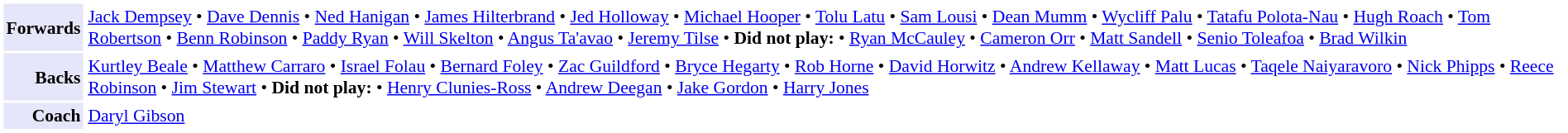<table cellpadding="2" style="border: 1px solid white; font-size:90%;">
<tr>
<td style="text-align:right;" bgcolor="lavender"><strong>Forwards</strong></td>
<td style="text-align:left;"><a href='#'>Jack Dempsey</a> • <a href='#'>Dave Dennis</a> • <a href='#'>Ned Hanigan</a> • <a href='#'>James Hilterbrand</a> • <a href='#'>Jed Holloway</a> • <a href='#'>Michael Hooper</a> • <a href='#'>Tolu Latu</a> • <a href='#'>Sam Lousi</a> • <a href='#'>Dean Mumm</a> • <a href='#'>Wycliff Palu</a> • <a href='#'>Tatafu Polota-Nau</a> • <a href='#'>Hugh Roach</a> • <a href='#'>Tom Robertson</a> • <a href='#'>Benn Robinson</a> • <a href='#'>Paddy Ryan</a> • <a href='#'>Will Skelton</a> • <a href='#'>Angus Ta'avao</a> • <a href='#'>Jeremy Tilse</a> • <strong>Did not play:</strong> • <a href='#'>Ryan McCauley</a> • <a href='#'>Cameron Orr</a> • <a href='#'>Matt Sandell</a> • <a href='#'>Senio Toleafoa</a> • <a href='#'>Brad Wilkin</a></td>
</tr>
<tr>
<td style="text-align:right;" bgcolor="lavender"><strong>Backs</strong></td>
<td style="text-align:left;"><a href='#'>Kurtley Beale</a> • <a href='#'>Matthew Carraro</a> • <a href='#'>Israel Folau</a> • <a href='#'>Bernard Foley</a> • <a href='#'>Zac Guildford</a> • <a href='#'>Bryce Hegarty</a> • <a href='#'>Rob Horne</a> • <a href='#'>David Horwitz</a> • <a href='#'>Andrew Kellaway</a> • <a href='#'>Matt Lucas</a> • <a href='#'>Taqele Naiyaravoro</a> • <a href='#'>Nick Phipps</a> • <a href='#'>Reece Robinson</a> • <a href='#'>Jim Stewart</a> • <strong>Did not play:</strong> • <a href='#'>Henry Clunies-Ross</a> • <a href='#'>Andrew Deegan</a> • <a href='#'>Jake Gordon</a> • <a href='#'>Harry Jones</a></td>
</tr>
<tr>
<td style="text-align:right;" bgcolor="lavender"><strong>Coach</strong></td>
<td style="text-align:left;"><a href='#'>Daryl Gibson</a></td>
</tr>
</table>
